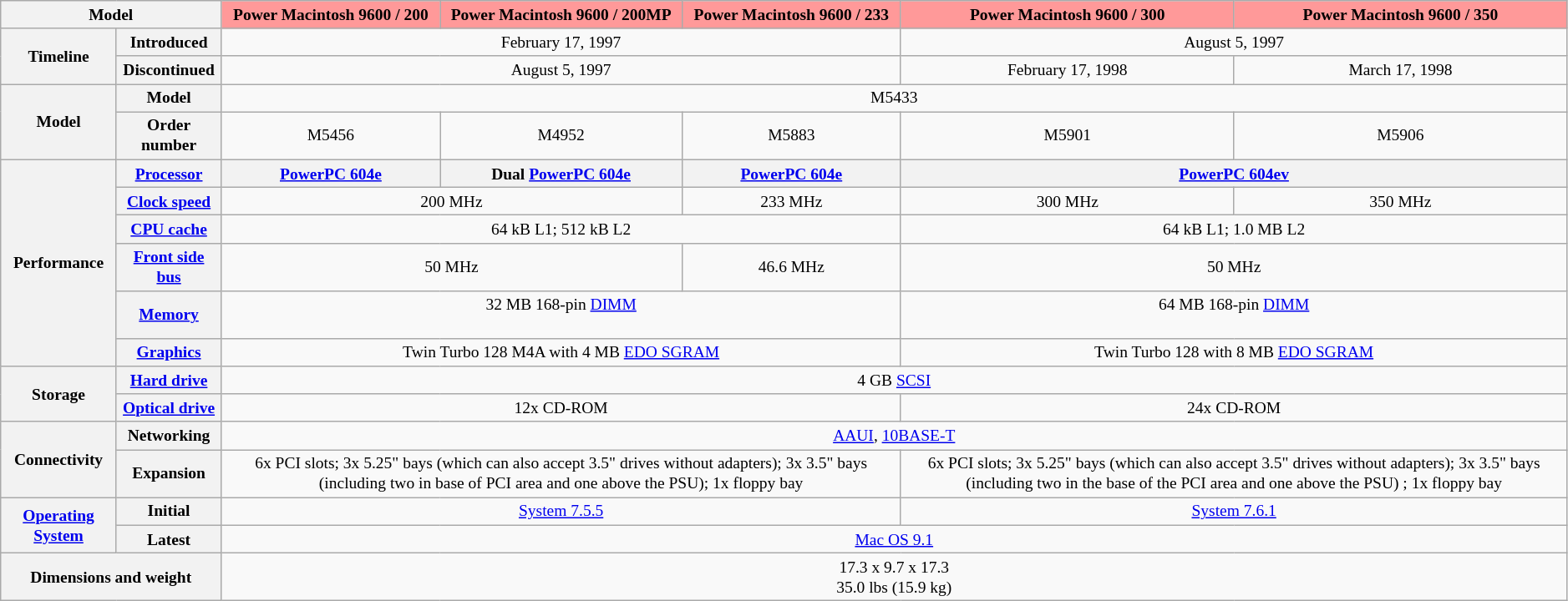<table class="wikitable mw-collapsible" style="font-size:small; text-align:center">
<tr>
<th colspan=2>Model</th>
<th style="background:#FF9999">Power Macintosh 9600 / 200</th>
<th style="background:#FF9999">Power Macintosh 9600 / 200MP</th>
<th style="background:#FF9999">Power Macintosh 9600 / 233</th>
<th style="background:#FF9999">Power Macintosh 9600 / 300</th>
<th style="background:#FF9999">Power Macintosh 9600 / 350</th>
</tr>
<tr>
<th rowspan=2>Timeline</th>
<th>Introduced</th>
<td colspan=3>February 17, 1997</td>
<td colspan=2>August 5, 1997</td>
</tr>
<tr>
<th>Discontinued</th>
<td colspan=3>August 5, 1997</td>
<td>February 17, 1998</td>
<td>March 17, 1998</td>
</tr>
<tr>
<th rowspan=2>Model</th>
<th>Model</th>
<td colspan=5>M5433</td>
</tr>
<tr>
<th>Order number </th>
<td>M5456 </td>
<td>M4952 </td>
<td>M5883 </td>
<td>M5901 </td>
<td>M5906 </td>
</tr>
<tr>
<th rowspan=6>Performance</th>
<th><a href='#'>Processor</a></th>
<th><a href='#'>PowerPC 604e</a></th>
<th>Dual <a href='#'>PowerPC 604e</a></th>
<th><a href='#'>PowerPC 604e</a></th>
<th colspan=2><a href='#'>PowerPC 604ev</a></th>
</tr>
<tr>
<th><a href='#'>Clock speed</a></th>
<td colspan=2>200 MHz</td>
<td>233 MHz</td>
<td>300 MHz</td>
<td>350 MHz</td>
</tr>
<tr>
<th><a href='#'>CPU cache</a></th>
<td colspan=3>64 kB L1; 512 kB L2</td>
<td colspan=2>64 kB L1; 1.0 MB L2</td>
</tr>
<tr>
<th><a href='#'>Front side bus</a></th>
<td colspan=2>50 MHz</td>
<td>46.6 MHz</td>
<td colspan=2>50 MHz</td>
</tr>
<tr>
<th><a href='#'>Memory</a></th>
<td colspan=3>32 MB 168-pin <a href='#'>DIMM</a><br><br></td>
<td colspan=2>64 MB 168-pin <a href='#'>DIMM</a><br><br></td>
</tr>
<tr>
<th><a href='#'>Graphics</a></th>
<td colspan=3>Twin Turbo 128 M4A with 4 MB <a href='#'>EDO SGRAM</a></td>
<td colspan=2>Twin Turbo 128 with 8 MB <a href='#'>EDO SGRAM</a></td>
</tr>
<tr>
<th rowspan=2>Storage</th>
<th><a href='#'>Hard drive</a></th>
<td colspan=5>4 GB <a href='#'>SCSI</a></td>
</tr>
<tr>
<th><a href='#'>Optical drive</a></th>
<td colspan=3>12x CD-ROM</td>
<td colspan=2>24x CD-ROM</td>
</tr>
<tr>
<th rowspan=2>Connectivity</th>
<th>Networking</th>
<td colspan=6><a href='#'>AAUI</a>, <a href='#'>10BASE-T</a></td>
</tr>
<tr>
<th>Expansion</th>
<td colspan=3>6x PCI slots; 3x 5.25" bays (which can also accept 3.5" drives without adapters); 3x 3.5" bays (including two in base of PCI area and one above the PSU); 1x floppy bay</td>
<td colspan=2>6x PCI slots; 3x 5.25" bays (which can also accept 3.5" drives without adapters); 3x 3.5" bays (including two in the base of the PCI area and one above the PSU) ; 1x floppy bay</td>
</tr>
<tr>
<th rowspan=2><a href='#'>Operating System</a></th>
<th>Initial</th>
<td colspan=3><a href='#'>System 7.5.5</a></td>
<td colspan=2><a href='#'>System 7.6.1</a></td>
</tr>
<tr>
<th>Latest</th>
<td colspan=5><a href='#'>Mac OS 9.1</a></td>
</tr>
<tr>
<th colspan=2>Dimensions and weight</th>
<td colspan=5>17.3 x 9.7 x 17.3<br>35.0 lbs (15.9 kg)</td>
</tr>
</table>
